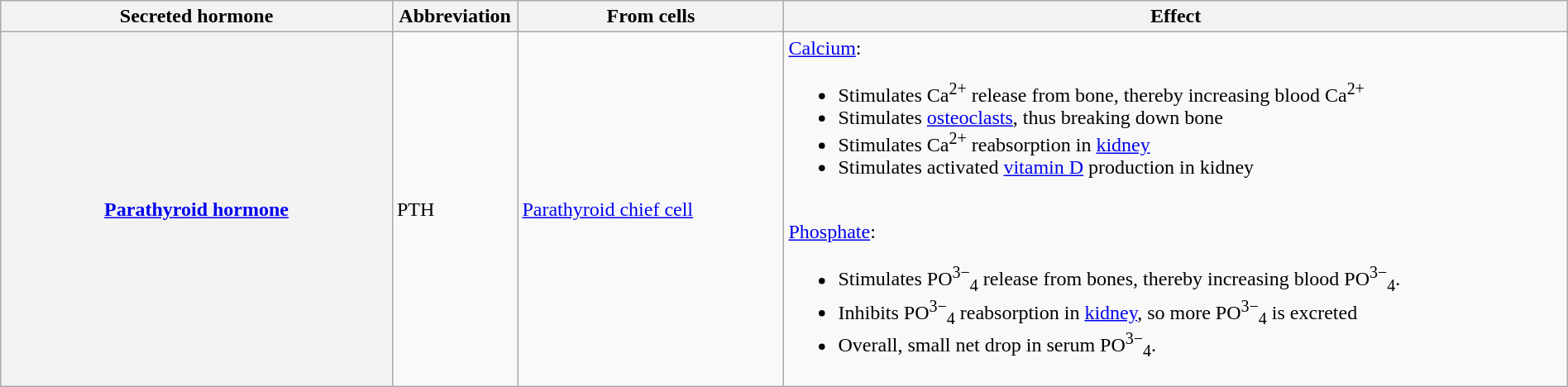<table class="wikitable" width=100%>
<tr>
<th width=25%>Secreted hormone</th>
<th width=8%>Abbreviation</th>
<th width=17%>From cells</th>
<th>Effect</th>
</tr>
<tr>
<th><a href='#'>Parathyroid hormone</a></th>
<td>PTH</td>
<td><a href='#'>Parathyroid chief cell</a></td>
<td><a href='#'>Calcium</a>:<br><ul><li>Stimulates Ca<sup>2+</sup> release from bone, thereby increasing blood Ca<sup>2+</sup></li><li>Stimulates <a href='#'>osteoclasts</a>, thus breaking down bone</li><li>Stimulates Ca<sup>2+</sup> reabsorption in <a href='#'>kidney</a></li><li>Stimulates activated <a href='#'>vitamin D</a> production in kidney</li></ul><br><a href='#'>Phosphate</a>:<ul><li>Stimulates PO<sup>3−</sup><sub>4</sub> release from bones, thereby increasing blood PO<sup>3−</sup><sub>4</sub>.</li><li>Inhibits PO<sup>3−</sup><sub>4</sub> reabsorption in <a href='#'>kidney</a>, so more PO<sup>3−</sup><sub>4</sub> is excreted</li><li>Overall, small net drop in serum PO<sup>3−</sup><sub>4</sub>.</li></ul></td>
</tr>
</table>
